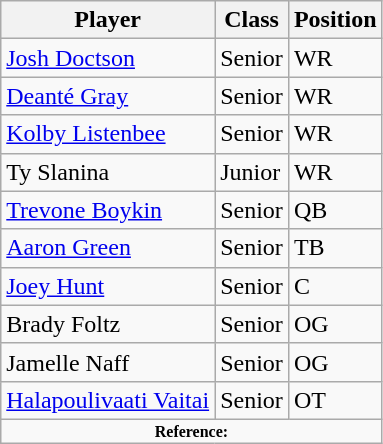<table class="wikitable">
<tr>
<th>Player</th>
<th>Class</th>
<th>Position</th>
</tr>
<tr>
<td><a href='#'>Josh Doctson</a></td>
<td>Senior</td>
<td>WR</td>
</tr>
<tr>
<td><a href='#'>Deanté Gray</a></td>
<td>Senior</td>
<td>WR</td>
</tr>
<tr>
<td><a href='#'>Kolby Listenbee</a></td>
<td>Senior</td>
<td>WR</td>
</tr>
<tr>
<td>Ty Slanina</td>
<td>Junior</td>
<td>WR</td>
</tr>
<tr>
<td><a href='#'>Trevone Boykin</a></td>
<td>Senior</td>
<td>QB</td>
</tr>
<tr>
<td><a href='#'>Aaron Green</a></td>
<td>Senior</td>
<td>TB</td>
</tr>
<tr>
<td><a href='#'>Joey Hunt</a></td>
<td>Senior</td>
<td>C</td>
</tr>
<tr>
<td>Brady Foltz</td>
<td>Senior</td>
<td>OG</td>
</tr>
<tr>
<td>Jamelle Naff</td>
<td>Senior</td>
<td>OG</td>
</tr>
<tr>
<td><a href='#'>Halapoulivaati Vaitai</a></td>
<td>Senior</td>
<td>OT</td>
</tr>
<tr>
<td colspan="3"  style="font-size:8pt; text-align:center;"><strong>Reference:</strong> </td>
</tr>
</table>
